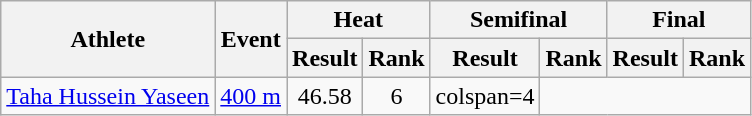<table class="wikitable">
<tr>
<th rowspan="2">Athlete</th>
<th rowspan="2">Event</th>
<th colspan="2">Heat</th>
<th colspan="2">Semifinal</th>
<th colspan="2">Final</th>
</tr>
<tr>
<th>Result</th>
<th>Rank</th>
<th>Result</th>
<th>Rank</th>
<th>Result</th>
<th>Rank</th>
</tr>
<tr style=text-align:center>
<td style=text-align:left><a href='#'>Taha Hussein Yaseen</a></td>
<td style=text-align:left><a href='#'>400 m</a></td>
<td>46.58</td>
<td>6</td>
<td>colspan=4 </td>
</tr>
</table>
